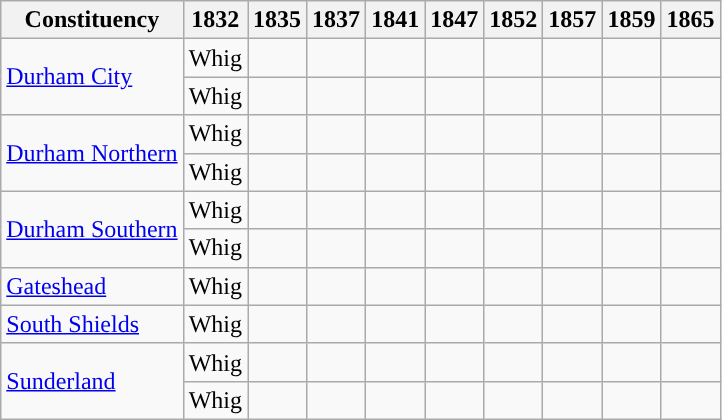<table class=wikitable sortable>
<tr>
<th>Constituency</th>
<th>1832</th>
<th>1835</th>
<th>1837</th>
<th>1841</th>
<th>1847</th>
<th>1852</th>
<th>1857</th>
<th>1859</th>
<th>1865</th>
</tr>
<tr>
<td rowspan="2"><a href='#'>Durham City</a></td>
<td>Whig</td>
<td></td>
<td></td>
<td></td>
<td></td>
<td></td>
<td></td>
<td></td>
<td></td>
</tr>
<tr>
<td>Whig</td>
<td></td>
<td></td>
<td></td>
<td></td>
<td></td>
<td></td>
<td></td>
<td></td>
</tr>
<tr>
<td rowspan="2"><a href='#'>Durham Northern</a></td>
<td>Whig</td>
<td></td>
<td></td>
<td></td>
<td></td>
<td></td>
<td></td>
<td></td>
<td></td>
</tr>
<tr>
<td>Whig</td>
<td></td>
<td></td>
<td></td>
<td></td>
<td></td>
<td></td>
<td></td>
<td></td>
</tr>
<tr>
<td rowspan="2"><a href='#'>Durham Southern</a></td>
<td>Whig</td>
<td></td>
<td></td>
<td></td>
<td></td>
<td></td>
<td></td>
<td></td>
<td></td>
</tr>
<tr>
<td>Whig</td>
<td></td>
<td></td>
<td></td>
<td></td>
<td></td>
<td></td>
<td></td>
<td></td>
</tr>
<tr>
<td><a href='#'>Gateshead</a></td>
<td>Whig</td>
<td></td>
<td></td>
<td></td>
<td></td>
<td></td>
<td></td>
<td></td>
<td></td>
</tr>
<tr>
<td><a href='#'>South Shields</a></td>
<td>Whig</td>
<td></td>
<td></td>
<td></td>
<td></td>
<td></td>
<td></td>
<td></td>
<td></td>
</tr>
<tr>
<td rowspan="2"><a href='#'>Sunderland</a></td>
<td>Whig</td>
<td></td>
<td></td>
<td></td>
<td></td>
<td></td>
<td></td>
<td></td>
<td></td>
</tr>
<tr>
<td>Whig</td>
<td></td>
<td></td>
<td></td>
<td></td>
<td></td>
<td></td>
<td></td>
<td></td>
</tr>
</table>
